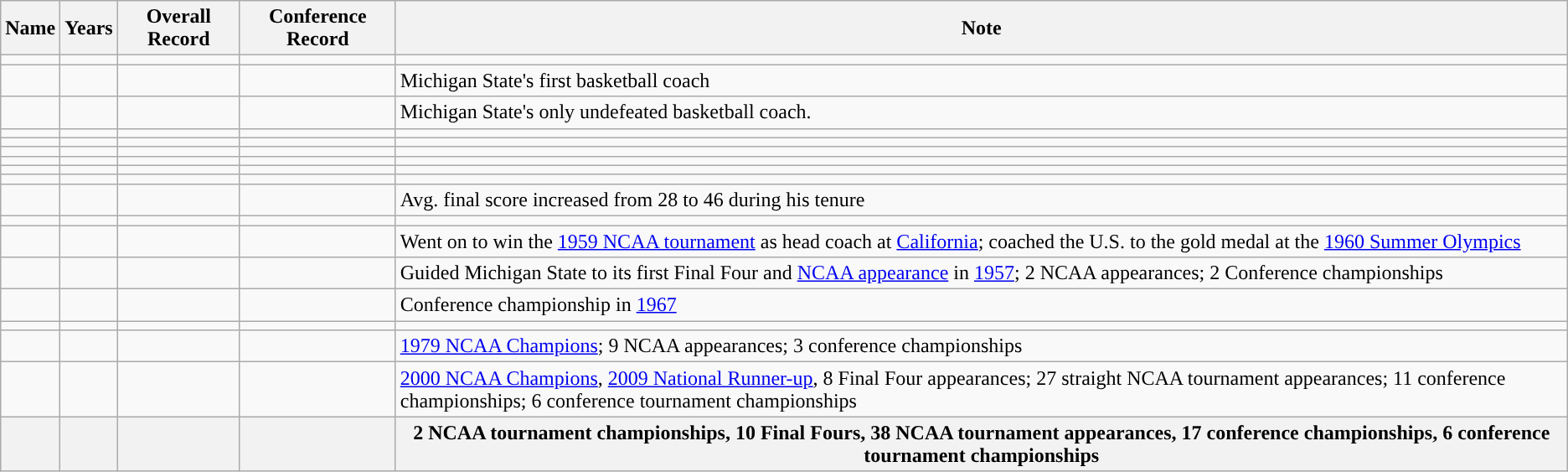<table class="wikitable">
<tr>
<th style="background:#">Name</th>
<th style="background:#">Years</th>
<th style="background:#">Overall Record</th>
<th style="background:#">Conference Record</th>
<th style="background:#">Note</th>
</tr>
<tr>
<td></td>
<td align="center"></td>
<td align="center"></td>
<td></td>
<td></td>
</tr>
<tr>
<td></td>
<td align="center"></td>
<td align="center"></td>
<td></td>
<td>Michigan State's first basketball coach</td>
</tr>
<tr>
<td></td>
<td align="center"></td>
<td align="center"></td>
<td></td>
<td>Michigan State's only undefeated basketball coach.</td>
</tr>
<tr>
<td></td>
<td align="center"></td>
<td align="center"></td>
<td></td>
<td></td>
</tr>
<tr>
<td></td>
<td align="center"></td>
<td align="center"></td>
<td></td>
<td></td>
</tr>
<tr>
<td></td>
<td align="center"></td>
<td align="center"></td>
<td></td>
<td></td>
</tr>
<tr>
<td></td>
<td align="center"></td>
<td align="center"></td>
<td></td>
<td></td>
</tr>
<tr>
<td></td>
<td align="center"></td>
<td align="center"></td>
<td></td>
<td></td>
</tr>
<tr>
<td></td>
<td align="center"></td>
<td align="center"></td>
<td></td>
<td></td>
</tr>
<tr>
<td></td>
<td align="center"></td>
<td align="center"></td>
<td></td>
<td>Avg. final score increased from 28 to 46 during his tenure</td>
</tr>
<tr>
<td></td>
<td align="center"></td>
<td align="center"></td>
<td></td>
<td></td>
</tr>
<tr>
<td></td>
<td align="center"></td>
<td align="center"></td>
<td align="center"></td>
<td>Went on to win the <a href='#'>1959 NCAA tournament</a> as head coach at <a href='#'>California</a>; coached the U.S. to the gold medal at the <a href='#'>1960 Summer Olympics</a></td>
</tr>
<tr>
<td></td>
<td align="center"></td>
<td align="center"></td>
<td align="center"></td>
<td>Guided Michigan State to its first Final Four and <a href='#'>NCAA appearance</a> in <a href='#'>1957</a>; 2 NCAA appearances; 2 Conference championships</td>
</tr>
<tr>
<td></td>
<td align="center"></td>
<td align="center"></td>
<td align="center"></td>
<td>Conference championship in <a href='#'>1967</a></td>
</tr>
<tr>
<td></td>
<td align="center"></td>
<td align="center"></td>
<td align="center"></td>
<td></td>
</tr>
<tr>
<td></td>
<td align="center"></td>
<td align="center"></td>
<td align="center"></td>
<td><a href='#'>1979 NCAA Champions</a>; 9 NCAA appearances; 3 conference championships</td>
</tr>
<tr>
<td></td>
<td align="center"></td>
<td align="center"></td>
<td align="center"></td>
<td><a href='#'>2000 NCAA Champions</a>, <a href='#'>2009 National Runner-up</a>, 8 Final Four appearances; 27 straight NCAA tournament appearances; 11 conference championships; 6 conference tournament championships</td>
</tr>
<tr>
<th style="background:#"></th>
<th style="background:#"></th>
<th style="background:#"></th>
<th style="background:#"></th>
<th style="background:#">2 NCAA tournament championships, 10 Final Fours, 38 NCAA tournament appearances, 17 conference championships, 6 conference tournament championships</th>
</tr>
</table>
